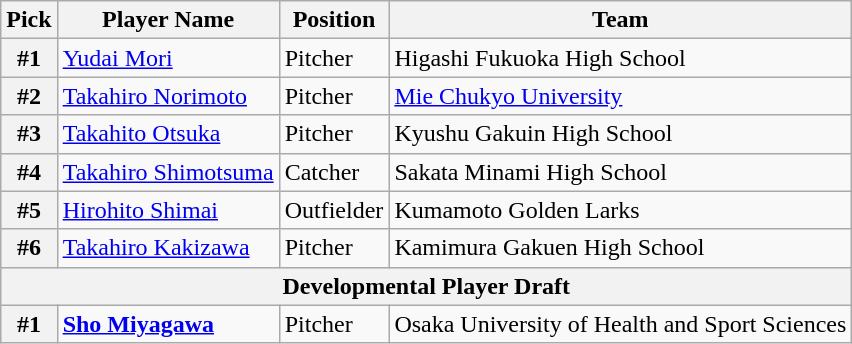<table class="wikitable">
<tr>
<th>Pick</th>
<th>Player Name</th>
<th>Position</th>
<th>Team</th>
</tr>
<tr>
<th>#1</th>
<td><a href='#'>Yudai Mori</a></td>
<td>Pitcher</td>
<td>Higashi Fukuoka High School</td>
</tr>
<tr>
<th>#2</th>
<td><a href='#'>Takahiro Norimoto</a></td>
<td>Pitcher</td>
<td><a href='#'>Mie Chukyo University</a></td>
</tr>
<tr>
<th>#3</th>
<td><a href='#'>Takahito Otsuka</a></td>
<td>Pitcher</td>
<td>Kyushu Gakuin High School</td>
</tr>
<tr>
<th>#4</th>
<td><a href='#'>Takahiro Shimotsuma</a></td>
<td>Catcher</td>
<td>Sakata Minami High School</td>
</tr>
<tr>
<th>#5</th>
<td><a href='#'>Hirohito Shimai</a></td>
<td>Outfielder</td>
<td>Kumamoto Golden Larks</td>
</tr>
<tr>
<th>#6</th>
<td><a href='#'>Takahiro Kakizawa</a></td>
<td>Pitcher</td>
<td>Kamimura Gakuen High School</td>
</tr>
<tr>
<th colspan="5">Developmental Player Draft</th>
</tr>
<tr>
<th>#1</th>
<td><strong><a href='#'>Sho Miyagawa</a></strong></td>
<td>Pitcher</td>
<td>Osaka University of Health and Sport Sciences</td>
</tr>
</table>
